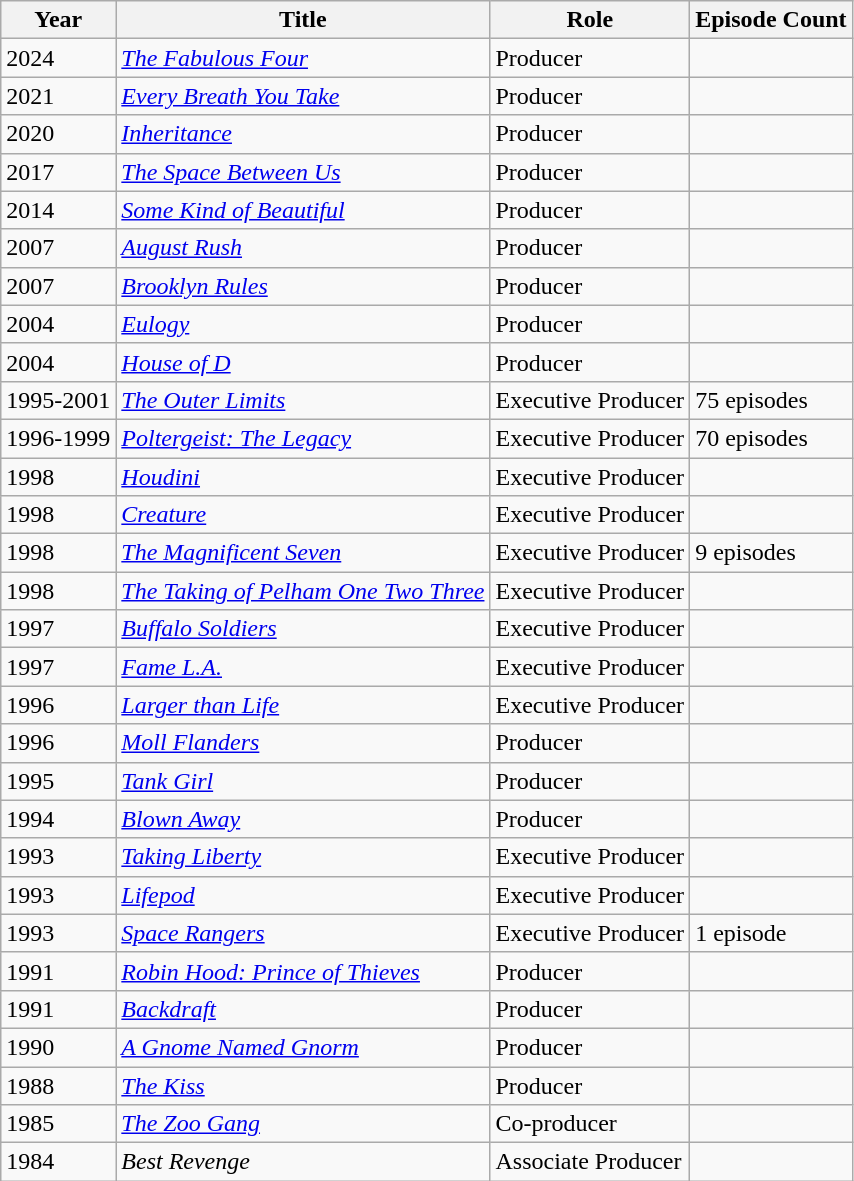<table class="wikitable">
<tr>
<th>Year</th>
<th>Title</th>
<th>Role</th>
<th>Episode Count</th>
</tr>
<tr>
<td>2024</td>
<td><em><a href='#'>The Fabulous Four</a></em></td>
<td>Producer</td>
<td></td>
</tr>
<tr>
<td>2021</td>
<td><em><a href='#'>Every Breath You Take</a></em></td>
<td>Producer</td>
<td></td>
</tr>
<tr>
<td>2020</td>
<td><em><a href='#'>Inheritance</a></em></td>
<td>Producer</td>
<td></td>
</tr>
<tr>
<td>2017</td>
<td><em><a href='#'>The Space Between Us</a></em></td>
<td>Producer</td>
<td></td>
</tr>
<tr>
<td>2014</td>
<td><em><a href='#'>Some Kind of Beautiful</a></em></td>
<td>Producer</td>
<td></td>
</tr>
<tr>
<td>2007</td>
<td><em><a href='#'>August Rush</a></em></td>
<td>Producer</td>
<td></td>
</tr>
<tr>
<td>2007</td>
<td><em><a href='#'>Brooklyn Rules</a></em></td>
<td>Producer</td>
<td></td>
</tr>
<tr>
<td>2004</td>
<td><em><a href='#'>Eulogy</a></em></td>
<td>Producer</td>
<td></td>
</tr>
<tr>
<td>2004</td>
<td><em><a href='#'>House of D</a></em></td>
<td>Producer</td>
<td></td>
</tr>
<tr>
<td>1995-2001</td>
<td><em><a href='#'>The Outer Limits</a></em></td>
<td>Executive Producer</td>
<td>75 episodes</td>
</tr>
<tr>
<td>1996-1999</td>
<td><em><a href='#'>Poltergeist: The Legacy</a></em></td>
<td>Executive Producer</td>
<td>70 episodes</td>
</tr>
<tr>
<td>1998</td>
<td><em><a href='#'>Houdini</a></em></td>
<td>Executive Producer</td>
<td></td>
</tr>
<tr>
<td>1998</td>
<td><em><a href='#'>Creature</a></em></td>
<td>Executive Producer</td>
<td></td>
</tr>
<tr>
<td>1998</td>
<td><em><a href='#'>The Magnificent Seven</a></em></td>
<td>Executive Producer</td>
<td>9 episodes</td>
</tr>
<tr>
<td>1998</td>
<td><em><a href='#'>The Taking of Pelham One Two Three</a></em></td>
<td>Executive Producer</td>
<td></td>
</tr>
<tr>
<td>1997</td>
<td><em><a href='#'>Buffalo Soldiers</a></em></td>
<td>Executive Producer</td>
<td></td>
</tr>
<tr>
<td>1997</td>
<td><em><a href='#'>Fame L.A.</a></em></td>
<td>Executive Producer</td>
<td></td>
</tr>
<tr>
<td>1996</td>
<td><em><a href='#'>Larger than Life</a></em></td>
<td>Executive Producer</td>
<td></td>
</tr>
<tr>
<td>1996</td>
<td><em><a href='#'>Moll Flanders</a></em></td>
<td>Producer</td>
<td></td>
</tr>
<tr>
<td>1995</td>
<td><em><a href='#'>Tank Girl</a></em></td>
<td>Producer</td>
<td></td>
</tr>
<tr>
<td>1994</td>
<td><em><a href='#'>Blown Away</a></em></td>
<td>Producer</td>
<td></td>
</tr>
<tr>
<td>1993</td>
<td><em><a href='#'>Taking Liberty</a></em></td>
<td>Executive Producer</td>
<td></td>
</tr>
<tr>
<td>1993</td>
<td><em><a href='#'>Lifepod</a></em></td>
<td>Executive Producer</td>
<td></td>
</tr>
<tr>
<td>1993</td>
<td><em><a href='#'>Space Rangers</a></em></td>
<td>Executive Producer</td>
<td>1 episode</td>
</tr>
<tr>
<td>1991</td>
<td><em><a href='#'>Robin Hood: Prince of Thieves</a></em></td>
<td>Producer</td>
<td></td>
</tr>
<tr>
<td>1991</td>
<td><em><a href='#'>Backdraft</a></em></td>
<td>Producer</td>
<td></td>
</tr>
<tr>
<td>1990</td>
<td><em><a href='#'>A Gnome Named Gnorm</a></em></td>
<td>Producer</td>
<td></td>
</tr>
<tr>
<td>1988</td>
<td><em><a href='#'>The Kiss</a></em></td>
<td>Producer</td>
<td></td>
</tr>
<tr>
<td>1985</td>
<td><em><a href='#'>The Zoo Gang</a></em></td>
<td>Co-producer</td>
<td></td>
</tr>
<tr>
<td>1984</td>
<td><em>Best Revenge</em></td>
<td>Associate Producer</td>
<td></td>
</tr>
</table>
